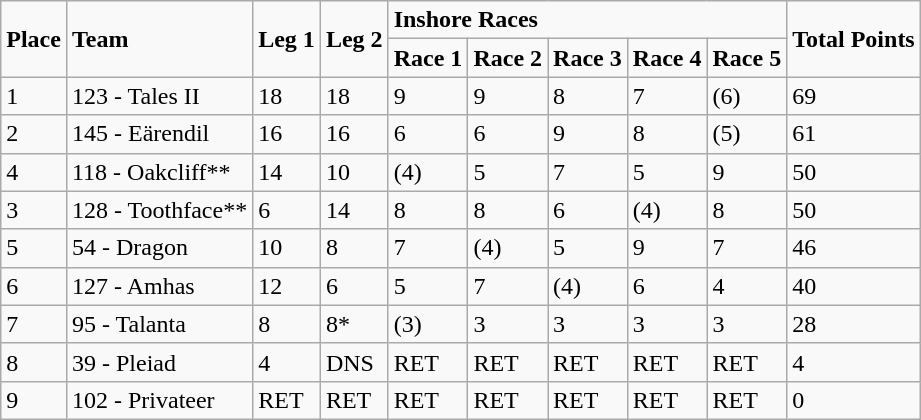<table class="wikitable">
<tr>
<td rowspan="2"><strong>Place</strong></td>
<td rowspan="2"><strong>Team</strong></td>
<td rowspan="2"><strong>Leg 1</strong></td>
<td rowspan="2"><strong>Leg 2</strong></td>
<td colspan="5"><strong>Inshore Races</strong></td>
<td rowspan="2"><strong>Total Points</strong></td>
</tr>
<tr>
<td><strong>Race 1</strong></td>
<td><strong>Race 2</strong></td>
<td><strong>Race 3</strong></td>
<td><strong>Race 4</strong></td>
<td><strong>Race 5</strong></td>
</tr>
<tr>
<td>1</td>
<td>123 - Tales II</td>
<td>18</td>
<td>18</td>
<td>9</td>
<td>9</td>
<td>8</td>
<td>7</td>
<td>(6)</td>
<td>69</td>
</tr>
<tr>
<td>2</td>
<td>145 - Eärendil</td>
<td>16</td>
<td>16</td>
<td>6</td>
<td>6</td>
<td>9</td>
<td>8</td>
<td>(5)</td>
<td>61</td>
</tr>
<tr>
<td>4</td>
<td>118 - Oakcliff**</td>
<td>14</td>
<td>10</td>
<td>(4)</td>
<td>5</td>
<td>7</td>
<td>5</td>
<td>9</td>
<td>50</td>
</tr>
<tr>
<td>3</td>
<td>128 - Toothface**</td>
<td>6</td>
<td>14</td>
<td>8</td>
<td>8</td>
<td>6</td>
<td>(4)</td>
<td>8</td>
<td>50</td>
</tr>
<tr>
<td>5</td>
<td>54 - Dragon</td>
<td>10</td>
<td>8</td>
<td>7</td>
<td>(4)</td>
<td>5</td>
<td>9</td>
<td>7</td>
<td>46</td>
</tr>
<tr>
<td>6</td>
<td>127 - Amhas</td>
<td>12</td>
<td>6</td>
<td>5</td>
<td>7</td>
<td>(4)</td>
<td>6</td>
<td>4</td>
<td>40</td>
</tr>
<tr>
<td>7</td>
<td>95 - Talanta</td>
<td>8</td>
<td>8*</td>
<td>(3)</td>
<td>3</td>
<td>3</td>
<td>3</td>
<td>3</td>
<td>28</td>
</tr>
<tr>
<td>8</td>
<td>39 - Pleiad</td>
<td>4</td>
<td>DNS</td>
<td>RET</td>
<td>RET</td>
<td>RET</td>
<td>RET</td>
<td>RET</td>
<td>4</td>
</tr>
<tr>
<td>9</td>
<td>102 - Privateer</td>
<td>RET</td>
<td>RET</td>
<td>RET</td>
<td>RET</td>
<td>RET</td>
<td>RET</td>
<td>RET</td>
<td>0</td>
</tr>
</table>
